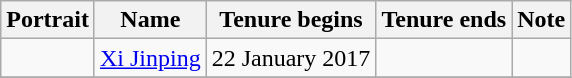<table class="wikitable">
<tr>
<th>Portrait</th>
<th>Name</th>
<th>Tenure begins</th>
<th>Tenure ends</th>
<th>Note</th>
</tr>
<tr>
<td></td>
<td><a href='#'>Xi Jinping</a></td>
<td>22 January 2017</td>
<td></td>
<td></td>
</tr>
<tr>
</tr>
</table>
